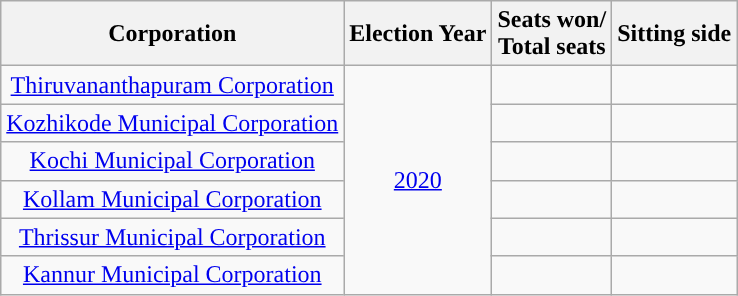<table class="wikitable sortable" style="text-align:center">
<tr>
<th Style="background-color:">Corporation</th>
<th Style="background-color:">Election Year</th>
<th Style="background-color:">Seats won/<br>Total seats</th>
<th Style="background-color:">Sitting side</th>
</tr>
<tr>
<td><a href='#'>Thiruvananthapuram Corporation</a></td>
<td rowspan=6><a href='#'>2020</a></td>
<td></td>
<td></td>
</tr>
<tr>
<td><a href='#'>Kozhikode Municipal Corporation</a></td>
<td></td>
<td></td>
</tr>
<tr>
<td><a href='#'>Kochi Municipal Corporation</a></td>
<td></td>
<td></td>
</tr>
<tr>
<td><a href='#'>Kollam Municipal Corporation</a></td>
<td></td>
<td></td>
</tr>
<tr>
<td><a href='#'>Thrissur Municipal Corporation</a></td>
<td></td>
<td></td>
</tr>
<tr>
<td><a href='#'>Kannur Municipal Corporation</a></td>
<td></td>
<td></td>
</tr>
</table>
